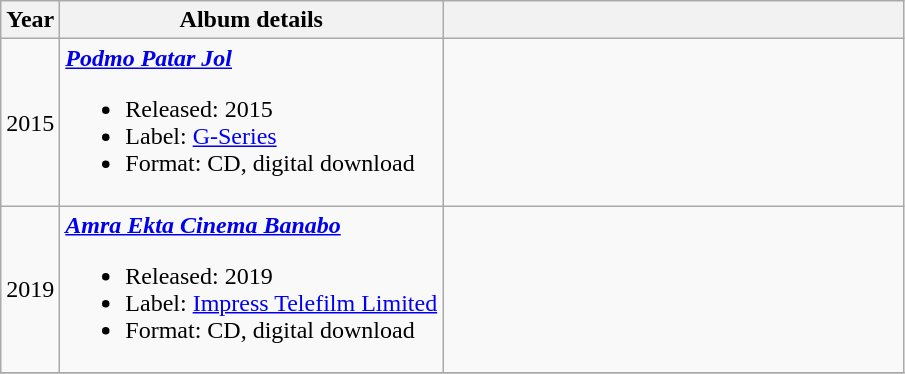<table class="wikitable" style="text-align:center;">
<tr>
<th>Year</th>
<th>Album details</th>
<th class="unsortable" style="width: 300px;"></th>
</tr>
<tr>
<td>2015</td>
<td style="text-align:left;"><strong><em><a href='#'>Podmo Patar Jol</a></em></strong><br><ul><li>Released: 2015</li><li>Label: <a href='#'>G-Series</a></li><li>Format: CD, digital download</li></ul></td>
<td></td>
</tr>
<tr>
<td>2019</td>
<td style="text-align:left;"><strong><em><a href='#'>Amra Ekta Cinema Banabo</a></em></strong><br><ul><li>Released: 2019</li><li>Label: <a href='#'>Impress Telefilm Limited</a></li><li>Format: CD, digital download</li></ul></td>
<td></td>
</tr>
<tr>
</tr>
</table>
